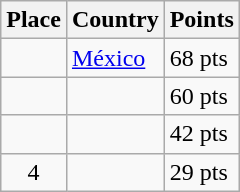<table class=wikitable>
<tr>
<th>Place</th>
<th>Country</th>
<th>Points</th>
</tr>
<tr>
<td align=center></td>
<td> <a href='#'>México</a></td>
<td>68 pts</td>
</tr>
<tr>
<td align=center></td>
<td></td>
<td>60 pts</td>
</tr>
<tr>
<td align=center></td>
<td></td>
<td>42 pts</td>
</tr>
<tr>
<td align=center>4</td>
<td></td>
<td>29 pts</td>
</tr>
</table>
